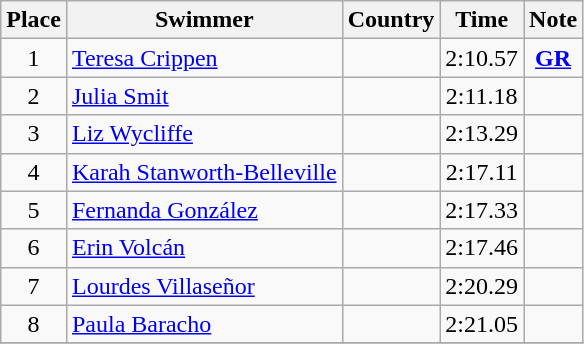<table class="wikitable" style="text-align:center">
<tr>
<th>Place</th>
<th>Swimmer</th>
<th>Country</th>
<th>Time</th>
<th>Note</th>
</tr>
<tr>
<td>1</td>
<td align=left><a href='#'>Teresa Crippen</a></td>
<td align=left></td>
<td>2:10.57</td>
<td><strong><a href='#'>GR</a></strong></td>
</tr>
<tr>
<td>2</td>
<td align=left><a href='#'>Julia Smit</a></td>
<td align=left></td>
<td>2:11.18</td>
<td></td>
</tr>
<tr>
<td>3</td>
<td align=left><a href='#'>Liz Wycliffe</a></td>
<td align=left></td>
<td>2:13.29</td>
<td></td>
</tr>
<tr>
<td>4</td>
<td align=left><a href='#'>Karah Stanworth-Belleville</a></td>
<td align=left></td>
<td>2:17.11</td>
<td></td>
</tr>
<tr>
<td>5</td>
<td align=left><a href='#'>Fernanda González</a></td>
<td align=left></td>
<td>2:17.33</td>
<td></td>
</tr>
<tr>
<td>6</td>
<td align=left><a href='#'>Erin Volcán</a></td>
<td align=left></td>
<td>2:17.46</td>
<td></td>
</tr>
<tr>
<td>7</td>
<td align=left><a href='#'>Lourdes Villaseñor</a></td>
<td align=left></td>
<td>2:20.29</td>
<td></td>
</tr>
<tr>
<td>8</td>
<td align=left><a href='#'>Paula Baracho</a></td>
<td align=left></td>
<td>2:21.05</td>
<td></td>
</tr>
<tr>
</tr>
</table>
